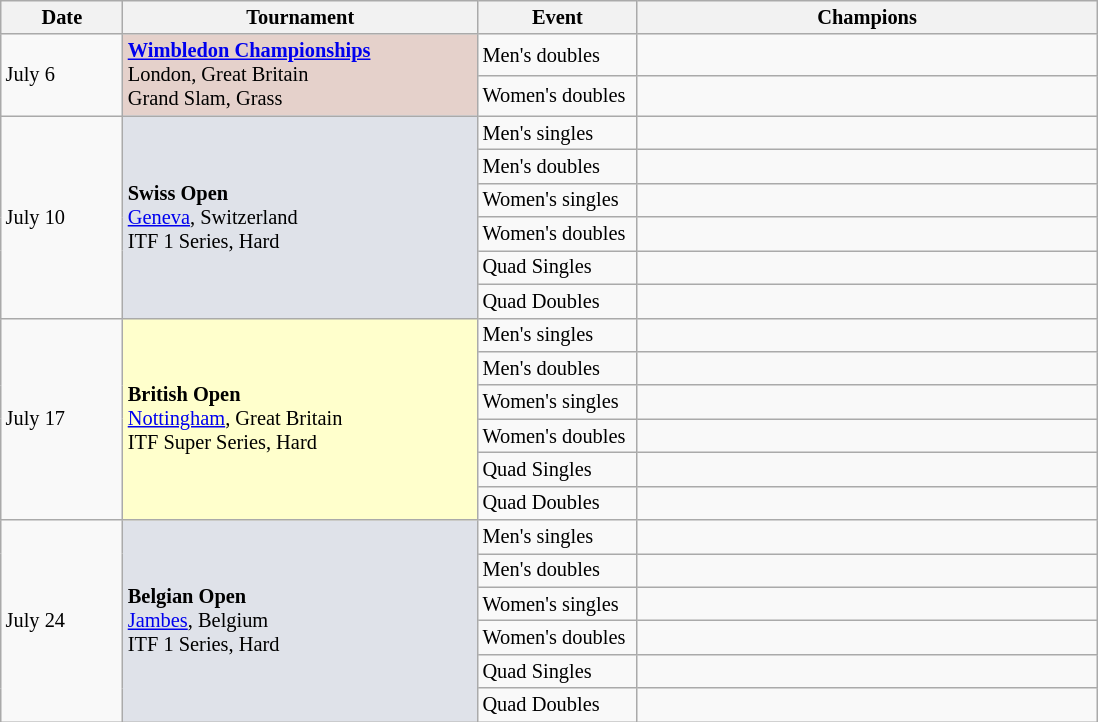<table class=wikitable style=font-size:85%>
<tr>
<th width=75>Date</th>
<th width=230>Tournament</th>
<th width=100>Event</th>
<th width=300>Champions</th>
</tr>
<tr>
<td rowspan=2>July 6</td>
<td bgcolor=#e5d1cb rowspan=2><strong><a href='#'>Wimbledon Championships</a></strong><br> London, Great Britain<br>Grand Slam, Grass</td>
<td>Men's doubles</td>
<td><br></td>
</tr>
<tr>
<td>Women's doubles</td>
<td><br></td>
</tr>
<tr>
<td rowspan=6>July 10</td>
<td bgcolor=#dfe2e9 rowspan=6><strong>Swiss Open</strong><br> <a href='#'>Geneva</a>, Switzerland<br>ITF 1 Series, Hard</td>
<td>Men's singles</td>
<td></td>
</tr>
<tr>
<td>Men's doubles</td>
<td><br></td>
</tr>
<tr>
<td>Women's singles</td>
<td></td>
</tr>
<tr>
<td>Women's doubles</td>
<td><br></td>
</tr>
<tr>
<td>Quad Singles</td>
<td></td>
</tr>
<tr>
<td>Quad Doubles</td>
<td><br></td>
</tr>
<tr>
<td rowspan=6>July 17</td>
<td bgcolor=#ffffcc rowspan=6><strong>British Open</strong><br> <a href='#'>Nottingham</a>, Great Britain<br>ITF Super Series, Hard</td>
<td>Men's singles</td>
<td></td>
</tr>
<tr>
<td>Men's doubles</td>
<td><br></td>
</tr>
<tr>
<td>Women's singles</td>
<td></td>
</tr>
<tr>
<td>Women's doubles</td>
<td><br></td>
</tr>
<tr>
<td>Quad Singles</td>
<td></td>
</tr>
<tr>
<td>Quad Doubles</td>
<td><br></td>
</tr>
<tr>
<td rowspan=6>July 24</td>
<td bgcolor=#dfe2e9 rowspan=6><strong>Belgian Open</strong><br> <a href='#'>Jambes</a>, Belgium<br>ITF 1 Series, Hard</td>
<td>Men's singles</td>
<td></td>
</tr>
<tr>
<td>Men's doubles</td>
<td><br></td>
</tr>
<tr>
<td>Women's singles</td>
<td></td>
</tr>
<tr>
<td>Women's doubles</td>
<td><br></td>
</tr>
<tr>
<td>Quad Singles</td>
<td></td>
</tr>
<tr>
<td>Quad Doubles</td>
<td><br></td>
</tr>
</table>
